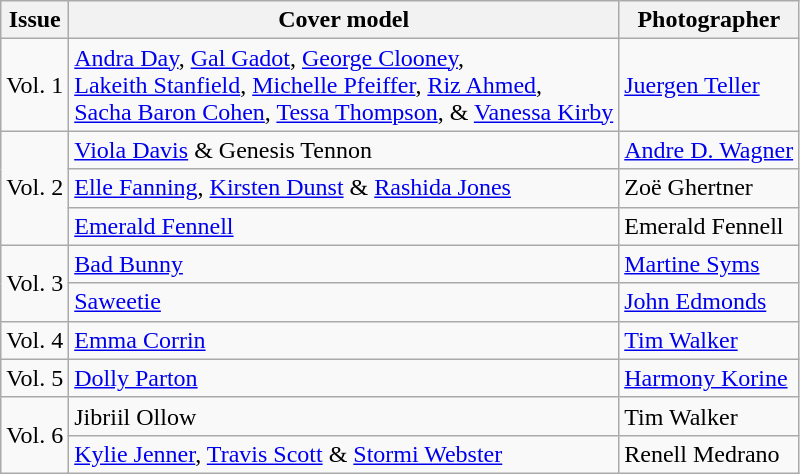<table class="sortable wikitable">
<tr>
<th>Issue</th>
<th>Cover model</th>
<th>Photographer</th>
</tr>
<tr>
<td>Vol. 1</td>
<td><a href='#'>Andra Day</a>, <a href='#'>Gal Gadot</a>, <a href='#'>George Clooney</a>,<br><a href='#'>Lakeith Stanfield</a>, <a href='#'>Michelle Pfeiffer</a>, <a href='#'>Riz Ahmed</a>,<br><a href='#'>Sacha Baron Cohen</a>, <a href='#'>Tessa Thompson</a>, & <a href='#'>Vanessa Kirby</a></td>
<td><a href='#'>Juergen Teller</a></td>
</tr>
<tr>
<td rowspan="3">Vol. 2</td>
<td><a href='#'>Viola Davis</a> & Genesis Tennon</td>
<td><a href='#'>Andre D. Wagner</a></td>
</tr>
<tr>
<td><a href='#'>Elle Fanning</a>, <a href='#'>Kirsten Dunst</a> & <a href='#'>Rashida Jones</a></td>
<td>Zoë Ghertner</td>
</tr>
<tr>
<td><a href='#'>Emerald Fennell</a></td>
<td>Emerald Fennell</td>
</tr>
<tr>
<td rowspan="2">Vol. 3</td>
<td><a href='#'>Bad Bunny</a></td>
<td><a href='#'>Martine Syms</a></td>
</tr>
<tr>
<td><a href='#'>Saweetie</a></td>
<td><a href='#'>John Edmonds</a></td>
</tr>
<tr>
<td rowspan="1">Vol. 4</td>
<td><a href='#'>Emma Corrin</a></td>
<td><a href='#'>Tim Walker</a></td>
</tr>
<tr>
<td rowspan="1">Vol. 5</td>
<td><a href='#'>Dolly Parton</a></td>
<td><a href='#'>Harmony Korine</a></td>
</tr>
<tr>
<td rowspan="2">Vol. 6</td>
<td>Jibriil Ollow</td>
<td>Tim Walker</td>
</tr>
<tr>
<td><a href='#'>Kylie Jenner</a>, <a href='#'>Travis Scott</a> & <a href='#'>Stormi Webster</a></td>
<td>Renell Medrano</td>
</tr>
</table>
